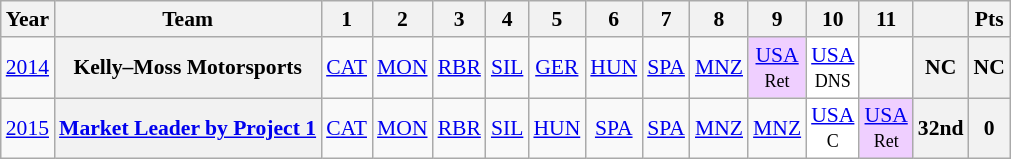<table class="wikitable" style="text-align:center; font-size:90%">
<tr>
<th>Year</th>
<th>Team</th>
<th>1</th>
<th>2</th>
<th>3</th>
<th>4</th>
<th>5</th>
<th>6</th>
<th>7</th>
<th>8</th>
<th>9</th>
<th>10</th>
<th>11</th>
<th></th>
<th>Pts</th>
</tr>
<tr>
<td><a href='#'>2014</a></td>
<th>Kelly–Moss Motorsports</th>
<td><a href='#'>CAT</a></td>
<td><a href='#'>MON</a></td>
<td><a href='#'>RBR</a></td>
<td><a href='#'>SIL</a></td>
<td><a href='#'>GER</a></td>
<td><a href='#'>HUN</a></td>
<td><a href='#'>SPA</a></td>
<td><a href='#'>MNZ</a></td>
<td style="background:#EFCFFF;"><a href='#'>USA</a><br><small>Ret</small></td>
<td style="background:#FFFFFF;"><a href='#'>USA</a><br><small>DNS</small></td>
<td></td>
<th>NC</th>
<th>NC</th>
</tr>
<tr>
<td><a href='#'>2015</a></td>
<th><a href='#'>Market Leader by Project 1</a></th>
<td><a href='#'>CAT</a></td>
<td><a href='#'>MON</a></td>
<td><a href='#'>RBR</a></td>
<td><a href='#'>SIL</a></td>
<td><a href='#'>HUN</a></td>
<td><a href='#'>SPA</a></td>
<td><a href='#'>SPA</a></td>
<td><a href='#'>MNZ</a></td>
<td><a href='#'>MNZ</a></td>
<td style="background:#FFFFFF;"><a href='#'>USA</a><br><small>C</small></td>
<td style="background:#EFCFFF;"><a href='#'>USA</a><br><small>Ret</small></td>
<th>32nd</th>
<th>0</th>
</tr>
</table>
